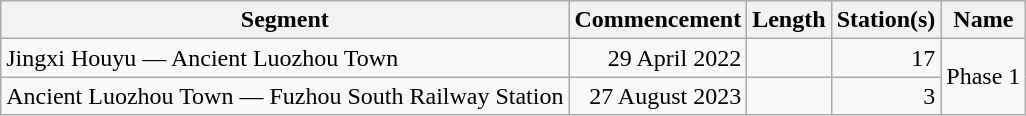<table class="wikitable" style="border-collapse: collapse; text-align: right;">
<tr>
<th>Segment</th>
<th>Commencement</th>
<th>Length</th>
<th>Station(s)</th>
<th>Name</th>
</tr>
<tr>
<td style="text-align: left;">Jingxi Houyu — Ancient Luozhou Town</td>
<td>29 April 2022</td>
<td></td>
<td>17</td>
<td rowspan="2" style="text-align: left;">Phase 1</td>
</tr>
<tr>
<td style="text-align: left;">Ancient Luozhou Town — Fuzhou South Railway Station</td>
<td>27 August 2023</td>
<td></td>
<td>3</td>
</tr>
</table>
